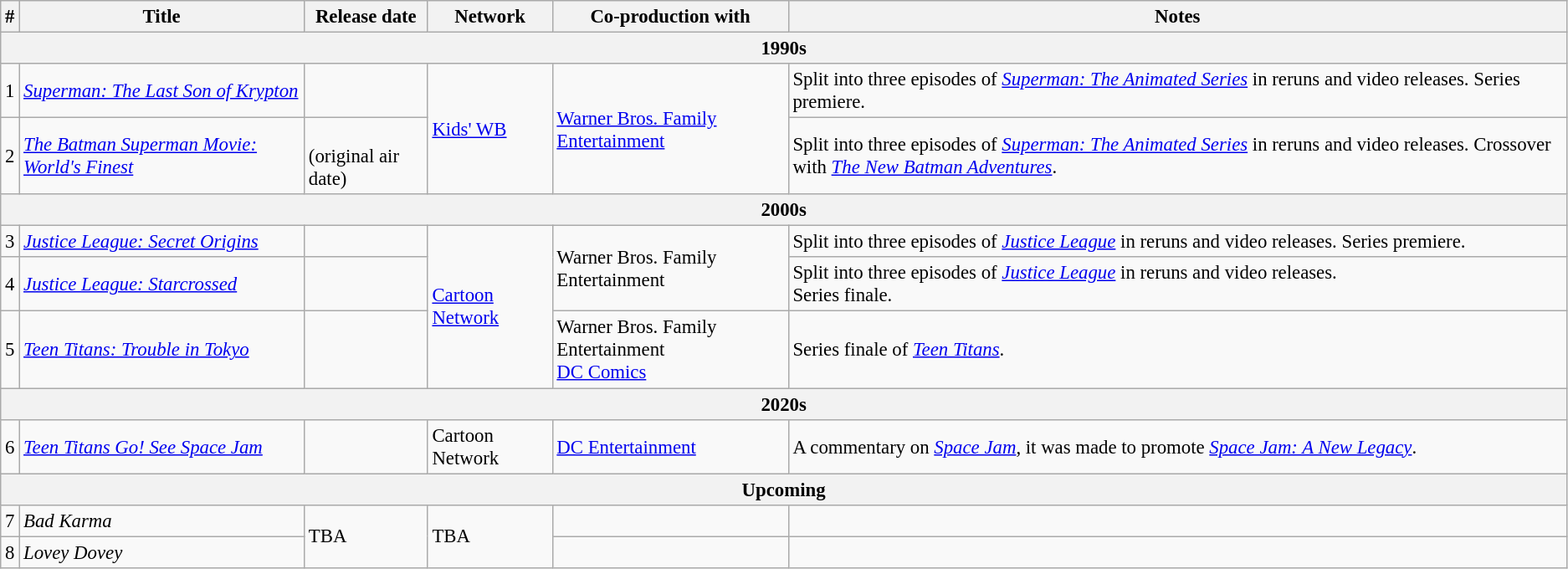<table class="wikitable sortable" style="font-size:95%;">
<tr>
<th>#</th>
<th>Title</th>
<th>Release date</th>
<th>Network</th>
<th>Co-production with</th>
<th>Notes</th>
</tr>
<tr>
<th colspan="6">1990s</th>
</tr>
<tr>
<td>1</td>
<td><em><a href='#'>Superman: The Last Son of Krypton</a></em></td>
<td></td>
<td rowspan="2"><a href='#'>Kids' WB</a></td>
<td rowspan="2"><a href='#'>Warner Bros. Family Entertainment</a></td>
<td>Split into three episodes of <em><a href='#'>Superman: The Animated Series</a></em> in reruns and video releases. Series premiere.</td>
</tr>
<tr>
<td>2</td>
<td><em><a href='#'>The Batman Superman Movie: World's Finest</a></em></td>
<td><br>(original air date)</td>
<td>Split into three episodes of <em><a href='#'>Superman: The Animated Series</a></em> in reruns and video releases. Crossover with <em><a href='#'>The New Batman Adventures</a></em>.</td>
</tr>
<tr>
<th colspan="6">2000s</th>
</tr>
<tr>
<td>3</td>
<td><em><a href='#'>Justice League: Secret Origins</a></em></td>
<td></td>
<td rowspan="3"><a href='#'>Cartoon Network</a></td>
<td rowspan="2">Warner Bros. Family Entertainment</td>
<td>Split into three episodes of <em><a href='#'>Justice League</a></em> in reruns and video releases. Series premiere.</td>
</tr>
<tr>
<td>4</td>
<td><em><a href='#'>Justice League: Starcrossed</a></em></td>
<td></td>
<td>Split into three episodes of <em><a href='#'>Justice League</a></em> in reruns and video releases. <br> Series finale.</td>
</tr>
<tr>
<td>5</td>
<td><em><a href='#'>Teen Titans: Trouble in Tokyo</a></em></td>
<td></td>
<td>Warner Bros. Family Entertainment<br><a href='#'>DC Comics</a></td>
<td>Series finale of <em><a href='#'>Teen Titans</a></em>.</td>
</tr>
<tr>
<th colspan="6">2020s</th>
</tr>
<tr>
<td>6</td>
<td><em><a href='#'>Teen Titans Go! See Space Jam</a></em></td>
<td></td>
<td>Cartoon Network</td>
<td><a href='#'>DC Entertainment</a></td>
<td>A commentary on <em><a href='#'>Space Jam</a></em>, it was made to promote <em><a href='#'>Space Jam: A New Legacy</a></em>.</td>
</tr>
<tr>
<th colspan="6"><strong>Upcoming</strong></th>
</tr>
<tr>
<td>7</td>
<td><em>Bad Karma</em></td>
<td rowspan="2">TBA</td>
<td rowspan="2">TBA</td>
<td></td>
<td></td>
</tr>
<tr>
<td>8</td>
<td><em>Lovey Dovey</em></td>
<td></td>
<td></td>
</tr>
</table>
